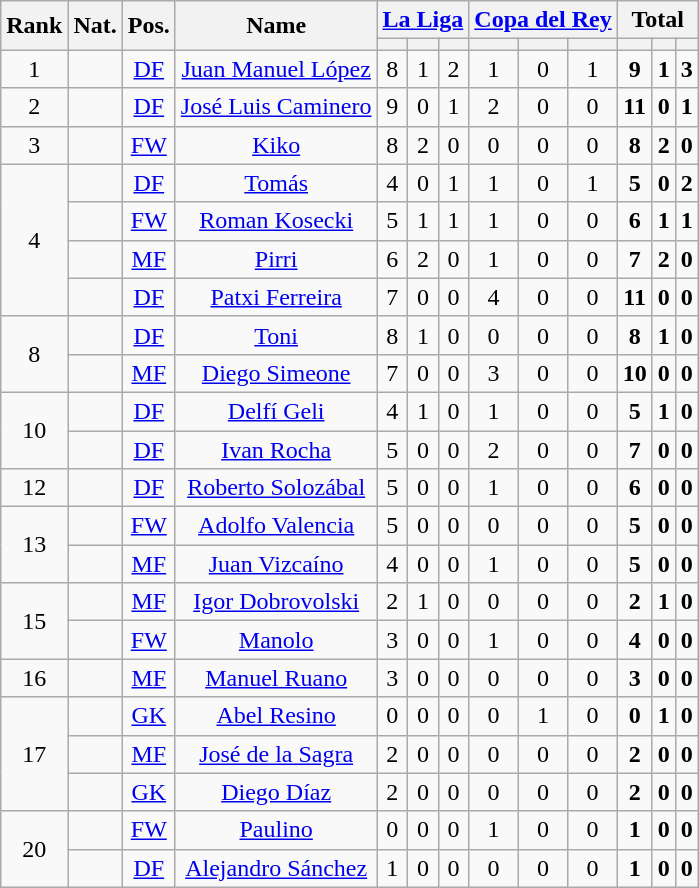<table class="wikitable" style="text-align:center;">
<tr>
<th rowspan="2">Rank</th>
<th rowspan="2">Nat.</th>
<th rowspan="2">Pos.</th>
<th rowspan="2">Name</th>
<th colspan="3"><a href='#'>La Liga</a></th>
<th colspan="3"><a href='#'>Copa del Rey</a></th>
<th colspan="3">Total</th>
</tr>
<tr>
<th></th>
<th></th>
<th></th>
<th></th>
<th></th>
<th></th>
<th></th>
<th></th>
<th></th>
</tr>
<tr>
<td>1</td>
<td></td>
<td><a href='#'>DF</a></td>
<td><a href='#'>Juan Manuel López</a></td>
<td>8</td>
<td>1</td>
<td>2</td>
<td>1</td>
<td>0</td>
<td>1</td>
<td><strong>9</strong></td>
<td><strong>1</strong></td>
<td><strong>3</strong></td>
</tr>
<tr>
<td>2</td>
<td></td>
<td><a href='#'>DF</a></td>
<td><a href='#'>José Luis Caminero</a></td>
<td>9</td>
<td>0</td>
<td>1</td>
<td>2</td>
<td>0</td>
<td>0</td>
<td><strong>11</strong></td>
<td><strong>0</strong></td>
<td><strong>1</strong></td>
</tr>
<tr>
<td>3</td>
<td></td>
<td><a href='#'>FW</a></td>
<td><a href='#'>Kiko</a></td>
<td>8</td>
<td>2</td>
<td>0</td>
<td>0</td>
<td>0</td>
<td>0</td>
<td><strong>8</strong></td>
<td><strong>2</strong></td>
<td><strong>0</strong></td>
</tr>
<tr>
<td rowspan="4">4</td>
<td></td>
<td><a href='#'>DF</a></td>
<td><a href='#'>Tomás</a></td>
<td>4</td>
<td>0</td>
<td>1</td>
<td>1</td>
<td>0</td>
<td>1</td>
<td><strong>5</strong></td>
<td><strong>0</strong></td>
<td><strong>2</strong></td>
</tr>
<tr>
<td></td>
<td><a href='#'>FW</a></td>
<td><a href='#'>Roman Kosecki</a></td>
<td>5</td>
<td>1</td>
<td>1</td>
<td>1</td>
<td>0</td>
<td>0</td>
<td><strong>6</strong></td>
<td><strong>1</strong></td>
<td><strong>1</strong></td>
</tr>
<tr>
<td></td>
<td><a href='#'>MF</a></td>
<td><a href='#'>Pirri</a></td>
<td>6</td>
<td>2</td>
<td>0</td>
<td>1</td>
<td>0</td>
<td>0</td>
<td><strong>7</strong></td>
<td><strong>2</strong></td>
<td><strong>0</strong></td>
</tr>
<tr>
<td></td>
<td><a href='#'>DF</a></td>
<td><a href='#'>Patxi Ferreira</a></td>
<td>7</td>
<td>0</td>
<td>0</td>
<td>4</td>
<td>0</td>
<td>0</td>
<td><strong>11</strong></td>
<td><strong>0</strong></td>
<td><strong>0</strong></td>
</tr>
<tr>
<td rowspan="2">8</td>
<td></td>
<td><a href='#'>DF</a></td>
<td><a href='#'>Toni</a></td>
<td>8</td>
<td>1</td>
<td>0</td>
<td>0</td>
<td>0</td>
<td>0</td>
<td><strong>8</strong></td>
<td><strong>1</strong></td>
<td><strong>0</strong></td>
</tr>
<tr>
<td></td>
<td><a href='#'>MF</a></td>
<td><a href='#'>Diego Simeone</a></td>
<td>7</td>
<td>0</td>
<td>0</td>
<td>3</td>
<td>0</td>
<td>0</td>
<td><strong>10</strong></td>
<td><strong>0</strong></td>
<td><strong>0</strong></td>
</tr>
<tr>
<td rowspan="2">10</td>
<td></td>
<td><a href='#'>DF</a></td>
<td><a href='#'>Delfí Geli</a></td>
<td>4</td>
<td>1</td>
<td>0</td>
<td>1</td>
<td>0</td>
<td>0</td>
<td><strong>5</strong></td>
<td><strong>1</strong></td>
<td><strong>0</strong></td>
</tr>
<tr>
<td></td>
<td><a href='#'>DF</a></td>
<td><a href='#'>Ivan Rocha</a></td>
<td>5</td>
<td>0</td>
<td>0</td>
<td>2</td>
<td>0</td>
<td>0</td>
<td><strong>7</strong></td>
<td><strong>0</strong></td>
<td><strong>0</strong></td>
</tr>
<tr>
<td>12</td>
<td></td>
<td><a href='#'>DF</a></td>
<td><a href='#'>Roberto Solozábal</a></td>
<td>5</td>
<td>0</td>
<td>0</td>
<td>1</td>
<td>0</td>
<td>0</td>
<td><strong>6</strong></td>
<td><strong>0</strong></td>
<td><strong>0</strong></td>
</tr>
<tr>
<td rowspan="2">13</td>
<td></td>
<td><a href='#'>FW</a></td>
<td><a href='#'>Adolfo Valencia</a></td>
<td>5</td>
<td>0</td>
<td>0</td>
<td>0</td>
<td>0</td>
<td>0</td>
<td><strong>5</strong></td>
<td><strong>0</strong></td>
<td><strong>0</strong></td>
</tr>
<tr>
<td></td>
<td><a href='#'>MF</a></td>
<td><a href='#'>Juan Vizcaíno</a></td>
<td>4</td>
<td>0</td>
<td>0</td>
<td>1</td>
<td>0</td>
<td>0</td>
<td><strong>5</strong></td>
<td><strong>0</strong></td>
<td><strong>0</strong></td>
</tr>
<tr>
<td rowspan="2">15</td>
<td></td>
<td><a href='#'>MF</a></td>
<td><a href='#'>Igor Dobrovolski</a></td>
<td>2</td>
<td>1</td>
<td>0</td>
<td>0</td>
<td>0</td>
<td>0</td>
<td><strong>2</strong></td>
<td><strong>1</strong></td>
<td><strong>0</strong></td>
</tr>
<tr>
<td></td>
<td><a href='#'>FW</a></td>
<td><a href='#'>Manolo</a></td>
<td>3</td>
<td>0</td>
<td>0</td>
<td>1</td>
<td>0</td>
<td>0</td>
<td><strong>4</strong></td>
<td><strong>0</strong></td>
<td><strong>0</strong></td>
</tr>
<tr>
<td>16</td>
<td></td>
<td><a href='#'>MF</a></td>
<td><a href='#'>Manuel Ruano</a></td>
<td>3</td>
<td>0</td>
<td>0</td>
<td>0</td>
<td>0</td>
<td>0</td>
<td><strong>3</strong></td>
<td><strong>0</strong></td>
<td><strong>0</strong></td>
</tr>
<tr>
<td rowspan="3">17</td>
<td></td>
<td><a href='#'>GK</a></td>
<td><a href='#'>Abel Resino</a></td>
<td>0</td>
<td>0</td>
<td>0</td>
<td>0</td>
<td>1</td>
<td>0</td>
<td><strong>0</strong></td>
<td><strong>1</strong></td>
<td><strong>0</strong></td>
</tr>
<tr>
<td></td>
<td><a href='#'>MF</a></td>
<td><a href='#'>José de la Sagra</a></td>
<td>2</td>
<td>0</td>
<td>0</td>
<td>0</td>
<td>0</td>
<td>0</td>
<td><strong>2</strong></td>
<td><strong>0</strong></td>
<td><strong>0</strong></td>
</tr>
<tr>
<td></td>
<td><a href='#'>GK</a></td>
<td><a href='#'>Diego Díaz</a></td>
<td>2</td>
<td>0</td>
<td>0</td>
<td>0</td>
<td>0</td>
<td>0</td>
<td><strong>2</strong></td>
<td><strong>0</strong></td>
<td><strong>0</strong></td>
</tr>
<tr>
<td rowspan="2">20</td>
<td></td>
<td><a href='#'>FW</a></td>
<td><a href='#'>Paulino</a></td>
<td>0</td>
<td>0</td>
<td>0</td>
<td>1</td>
<td>0</td>
<td>0</td>
<td><strong>1</strong></td>
<td><strong>0</strong></td>
<td><strong>0</strong></td>
</tr>
<tr>
<td></td>
<td><a href='#'>DF</a></td>
<td><a href='#'>Alejandro Sánchez</a></td>
<td>1</td>
<td>0</td>
<td>0</td>
<td>0</td>
<td>0</td>
<td>0</td>
<td><strong>1</strong></td>
<td><strong>0</strong></td>
<td><strong>0</strong></td>
</tr>
</table>
